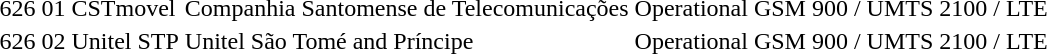<table>
<tr>
<td>626</td>
<td>01</td>
<td>CSTmovel</td>
<td>Companhia Santomense de Telecomunicações</td>
<td>Operational</td>
<td>GSM 900 / UMTS 2100 / LTE</td>
<td></td>
</tr>
<tr>
<td>626</td>
<td>02</td>
<td>Unitel STP</td>
<td>Unitel São Tomé and Príncipe</td>
<td>Operational</td>
<td>GSM 900 / UMTS 2100 / LTE</td>
<td></td>
</tr>
</table>
